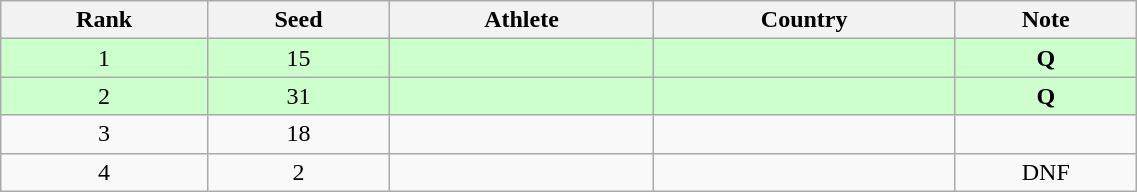<table class="wikitable sortable" style="text-align:center" width=60%>
<tr>
<th>Rank</th>
<th>Seed</th>
<th>Athlete</th>
<th>Country</th>
<th>Note</th>
</tr>
<tr bgcolor=ccffcc>
<td>1</td>
<td>15</td>
<td align=left></td>
<td align=left></td>
<td><strong>Q</strong></td>
</tr>
<tr bgcolor=ccffcc>
<td>2</td>
<td>31</td>
<td align=left></td>
<td align=left></td>
<td><strong>Q</strong></td>
</tr>
<tr>
<td>3</td>
<td>18</td>
<td align=left></td>
<td align=left></td>
<td></td>
</tr>
<tr>
<td>4</td>
<td>2</td>
<td align=left></td>
<td align=left></td>
<td>DNF</td>
</tr>
</table>
